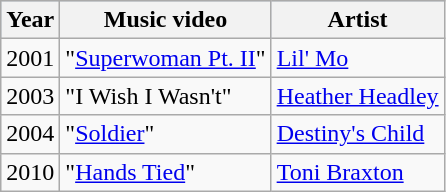<table class="wikitable">
<tr style="background:#b0c4de; text-align:center;">
<th>Year</th>
<th>Music video</th>
<th>Artist</th>
</tr>
<tr>
<td>2001</td>
<td>"<a href='#'>Superwoman Pt. II</a>"</td>
<td><a href='#'>Lil' Mo</a></td>
</tr>
<tr>
<td>2003</td>
<td>"I Wish I Wasn't"</td>
<td><a href='#'>Heather Headley</a></td>
</tr>
<tr>
<td>2004</td>
<td>"<a href='#'>Soldier</a>"</td>
<td><a href='#'>Destiny's Child</a></td>
</tr>
<tr>
<td>2010</td>
<td>"<a href='#'>Hands Tied</a>"</td>
<td><a href='#'>Toni Braxton</a></td>
</tr>
</table>
